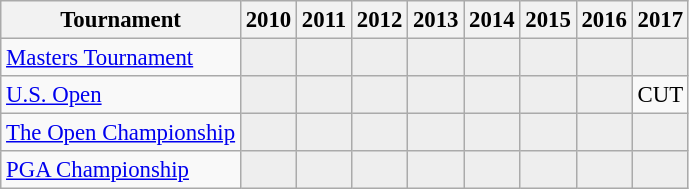<table class="wikitable" style="font-size:95%;text-align:center;">
<tr>
<th>Tournament</th>
<th>2010</th>
<th>2011</th>
<th>2012</th>
<th>2013</th>
<th>2014</th>
<th>2015</th>
<th>2016</th>
<th>2017</th>
</tr>
<tr>
<td align=left><a href='#'>Masters Tournament</a></td>
<td style="background:#eeeeee;"></td>
<td style="background:#eeeeee;"></td>
<td style="background:#eeeeee;"></td>
<td style="background:#eeeeee;"></td>
<td style="background:#eeeeee;"></td>
<td style="background:#eeeeee;"></td>
<td style="background:#eeeeee;"></td>
<td style="background:#eeeeee;"></td>
</tr>
<tr>
<td align=left><a href='#'>U.S. Open</a></td>
<td style="background:#eeeeee;"></td>
<td style="background:#eeeeee;"></td>
<td style="background:#eeeeee;"></td>
<td style="background:#eeeeee;"></td>
<td style="background:#eeeeee;"></td>
<td style="background:#eeeeee;"></td>
<td style="background:#eeeeee;"></td>
<td>CUT</td>
</tr>
<tr>
<td align=left><a href='#'>The Open Championship</a></td>
<td style="background:#eeeeee;"></td>
<td style="background:#eeeeee;"></td>
<td style="background:#eeeeee;"></td>
<td style="background:#eeeeee;"></td>
<td style="background:#eeeeee;"></td>
<td style="background:#eeeeee;"></td>
<td style="background:#eeeeee;"></td>
<td style="background:#eeeeee;"></td>
</tr>
<tr>
<td align=left><a href='#'>PGA Championship</a></td>
<td style="background:#eeeeee;"></td>
<td style="background:#eeeeee;"></td>
<td style="background:#eeeeee;"></td>
<td style="background:#eeeeee;"></td>
<td style="background:#eeeeee;"></td>
<td style="background:#eeeeee;"></td>
<td style="background:#eeeeee;"></td>
<td style="background:#eeeeee;"></td>
</tr>
</table>
